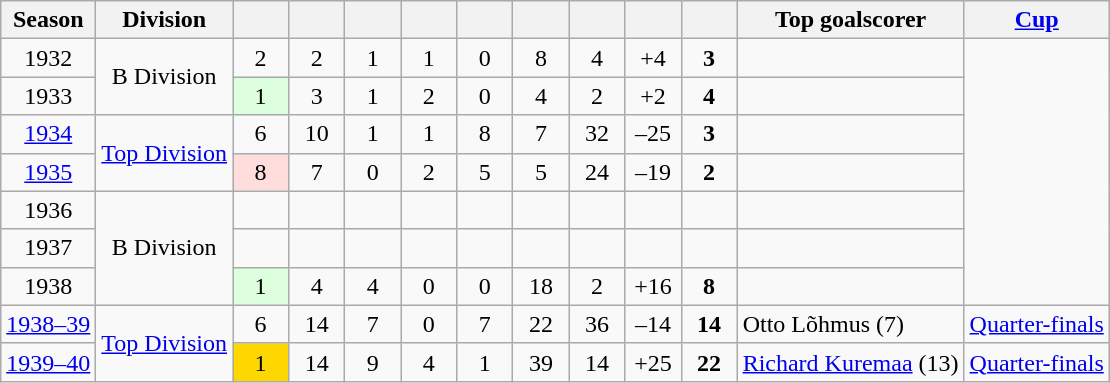<table class="wikitable">
<tr>
<th>Season</th>
<th>Division</th>
<th width=30px></th>
<th width=30px></th>
<th width=30px></th>
<th width=30px></th>
<th width=30px></th>
<th width=30px></th>
<th width=30px></th>
<th width=30px></th>
<th width=30px></th>
<th>Top goalscorer</th>
<th><a href='#'>Cup</a></th>
</tr>
<tr align="center">
<td>1932</td>
<td rowspan="2">B Division</td>
<td>2</td>
<td>2</td>
<td>1</td>
<td>1</td>
<td>0</td>
<td>8</td>
<td>4</td>
<td>+4</td>
<td><strong>3</strong></td>
<td align="left"></td>
<td rowspan="7"></td>
</tr>
<tr align="center">
<td>1933</td>
<td style="background:#DDFFDD;">1</td>
<td>3</td>
<td>1</td>
<td>2</td>
<td>0</td>
<td>4</td>
<td>2</td>
<td>+2</td>
<td><strong>4</strong></td>
<td align="left"></td>
</tr>
<tr align="center">
<td><a href='#'>1934</a></td>
<td rowspan="2"><a href='#'>Top Division</a></td>
<td>6</td>
<td>10</td>
<td>1</td>
<td>1</td>
<td>8</td>
<td>7</td>
<td>32</td>
<td>–25</td>
<td><strong>3</strong></td>
<td align="left"></td>
</tr>
<tr align="center">
<td><a href='#'>1935</a></td>
<td style="background:#ffdddd;">8</td>
<td>7</td>
<td>0</td>
<td>2</td>
<td>5</td>
<td>5</td>
<td>24</td>
<td>–19</td>
<td><strong>2</strong></td>
<td align="left"></td>
</tr>
<tr align="center">
<td>1936</td>
<td rowspan="3">B Division</td>
<td></td>
<td></td>
<td></td>
<td></td>
<td></td>
<td></td>
<td></td>
<td></td>
<td></td>
<td align="left"></td>
</tr>
<tr align="center">
<td>1937</td>
<td></td>
<td></td>
<td></td>
<td></td>
<td></td>
<td></td>
<td></td>
<td></td>
<td></td>
<td align="left"></td>
</tr>
<tr align="center">
<td>1938</td>
<td style="background:#DDFFDD;">1</td>
<td>4</td>
<td>4</td>
<td>0</td>
<td>0</td>
<td>18</td>
<td>2</td>
<td>+16</td>
<td><strong>8</strong></td>
<td align="left"></td>
</tr>
<tr align="center">
<td><a href='#'>1938–39</a></td>
<td rowspan="2"><a href='#'>Top Division</a></td>
<td>6</td>
<td>14</td>
<td>7</td>
<td>0</td>
<td>7</td>
<td>22</td>
<td>36</td>
<td>–14</td>
<td><strong>14</strong></td>
<td align="left"> Otto Lõhmus (7)</td>
<td><a href='#'>Quarter-finals</a></td>
</tr>
<tr align="center">
<td><a href='#'>1939–40</a></td>
<td bgcolor="gold">1</td>
<td>14</td>
<td>9</td>
<td>4</td>
<td>1</td>
<td>39</td>
<td>14</td>
<td>+25</td>
<td><strong>22</strong></td>
<td align="left"> <a href='#'>Richard Kuremaa</a> (13)</td>
<td><a href='#'>Quarter-finals</a></td>
</tr>
</table>
